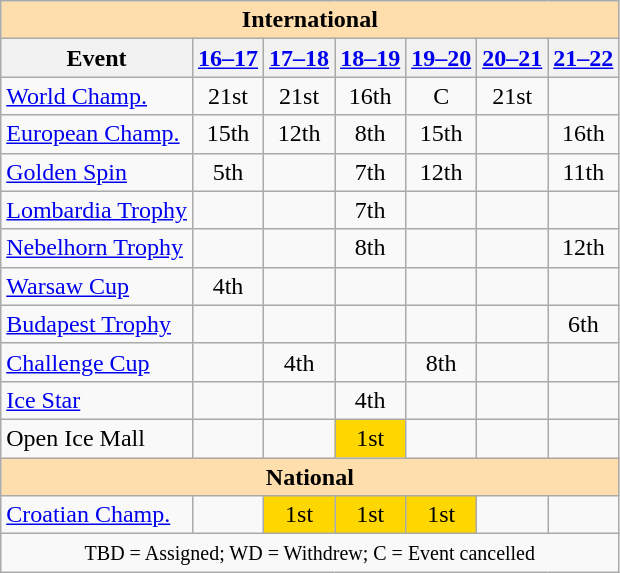<table class="wikitable" style="text-align:center">
<tr>
<th style="background-color: #ffdead; " colspan=7 align=center>International</th>
</tr>
<tr>
<th>Event</th>
<th><a href='#'>16–17</a></th>
<th><a href='#'>17–18</a></th>
<th><a href='#'>18–19</a></th>
<th><a href='#'>19–20</a></th>
<th><a href='#'>20–21</a></th>
<th><a href='#'>21–22</a></th>
</tr>
<tr>
<td align=left><a href='#'>World Champ.</a></td>
<td>21st</td>
<td>21st</td>
<td>16th</td>
<td>C</td>
<td>21st</td>
<td></td>
</tr>
<tr>
<td align=left><a href='#'>European Champ.</a></td>
<td>15th</td>
<td>12th</td>
<td>8th</td>
<td>15th</td>
<td></td>
<td>16th</td>
</tr>
<tr>
<td align=left> <a href='#'>Golden Spin</a></td>
<td>5th</td>
<td></td>
<td>7th</td>
<td>12th</td>
<td></td>
<td>11th</td>
</tr>
<tr>
<td align=left> <a href='#'>Lombardia Trophy</a></td>
<td></td>
<td></td>
<td>7th</td>
<td></td>
<td></td>
<td></td>
</tr>
<tr>
<td align=left> <a href='#'>Nebelhorn Trophy</a></td>
<td></td>
<td></td>
<td>8th</td>
<td></td>
<td></td>
<td>12th</td>
</tr>
<tr>
<td align=left> <a href='#'>Warsaw Cup</a></td>
<td>4th</td>
<td></td>
<td></td>
<td></td>
<td></td>
<td></td>
</tr>
<tr>
<td align=left><a href='#'>Budapest Trophy</a></td>
<td></td>
<td></td>
<td></td>
<td></td>
<td></td>
<td>6th</td>
</tr>
<tr>
<td align=left><a href='#'>Challenge Cup</a></td>
<td></td>
<td>4th</td>
<td></td>
<td>8th</td>
<td></td>
<td></td>
</tr>
<tr>
<td align=left><a href='#'>Ice Star</a></td>
<td></td>
<td></td>
<td>4th</td>
<td></td>
<td></td>
<td></td>
</tr>
<tr>
<td align=left>Open Ice Mall</td>
<td></td>
<td></td>
<td bgcolor=gold>1st</td>
<td></td>
<td></td>
<td></td>
</tr>
<tr>
<th style="background-color: #ffdead; " colspan=7 align=center>National</th>
</tr>
<tr>
<td align=left><a href='#'>Croatian Champ.</a></td>
<td></td>
<td bgcolor=gold>1st</td>
<td bgcolor=gold>1st</td>
<td bgcolor=gold>1st</td>
<td></td>
<td></td>
</tr>
<tr>
<td colspan=7 align=center><small> TBD = Assigned; WD = Withdrew; C = Event cancelled </small></td>
</tr>
</table>
